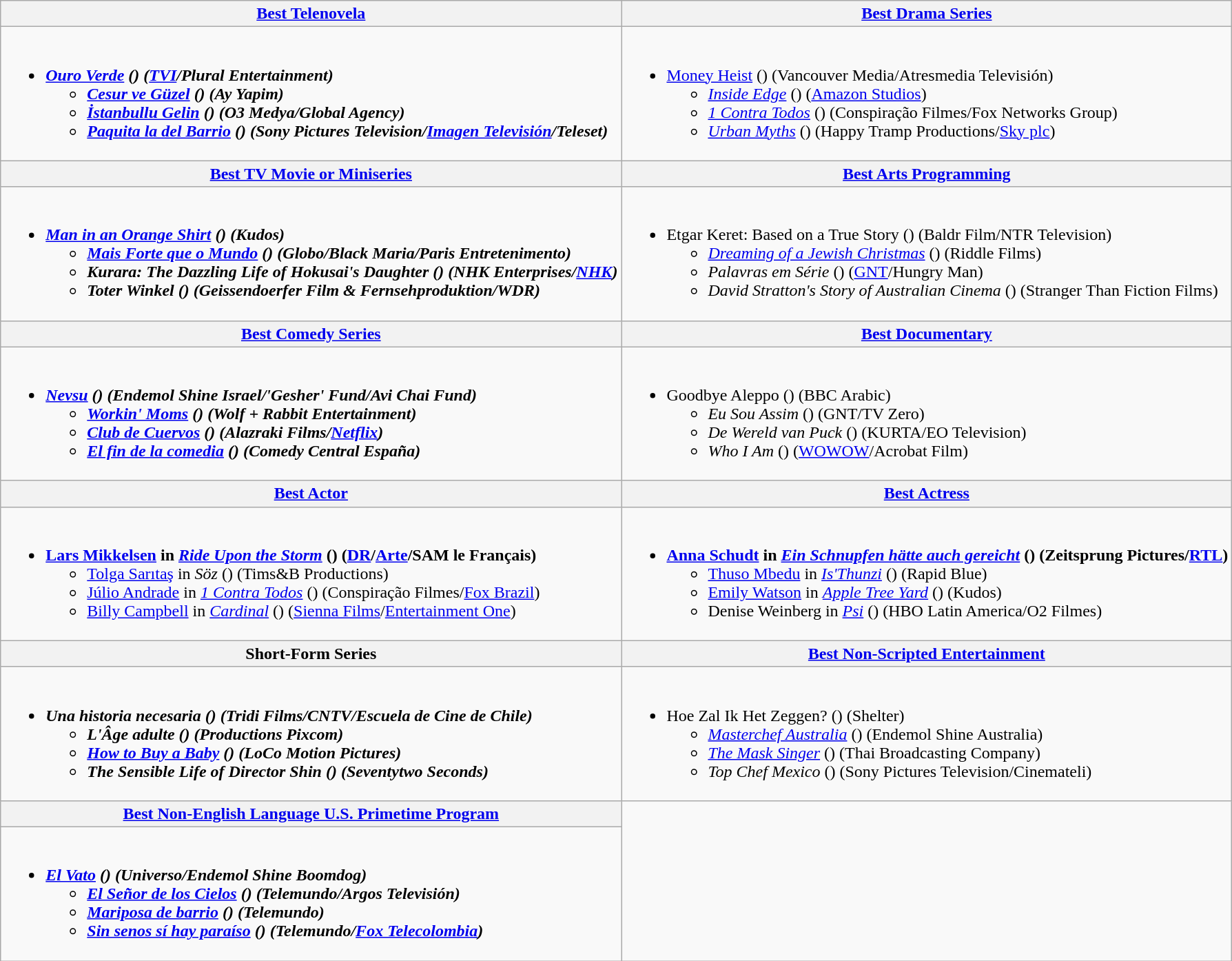<table class="wikitable">
<tr>
<th style:"width:50%"><a href='#'>Best Telenovela</a></th>
<th style:"width:50%"><a href='#'>Best Drama Series</a></th>
</tr>
<tr>
<td valign="top"><br><ul><li><strong><em><a href='#'>Ouro Verde</a><em> () (<a href='#'>TVI</a>/Plural Entertainment)<strong><ul><li></em><a href='#'>Cesur ve Güzel</a><em> () (Ay Yapim)</li><li></em><a href='#'>İstanbullu Gelin</a><em> () (O3 Medya/Global Agency)</li><li></em><a href='#'>Paquita la del Barrio</a><em> () (Sony Pictures Television/<a href='#'>Imagen Televisión</a>/Teleset)</li></ul></li></ul></td>
<td valign="top"><br><ul><li></em></strong><a href='#'>Money Heist</a></em> () (Vancouver Media/Atresmedia Televisión)</strong><ul><li><em><a href='#'>Inside Edge</a></em> () (<a href='#'>Amazon Studios</a>)</li><li><em><a href='#'>1 Contra Todos</a></em> () (Conspiração Filmes/Fox Networks Group)</li><li><em><a href='#'>Urban Myths</a></em> () (Happy Tramp Productions/<a href='#'>Sky plc</a>)</li></ul></li></ul></td>
</tr>
<tr>
<th style:"width:50%"><a href='#'>Best TV Movie or Miniseries</a></th>
<th style:"width:50%"><a href='#'>Best Arts Programming</a></th>
</tr>
<tr>
<td valign="top"><br><ul><li><strong><em><a href='#'>Man in an Orange Shirt</a><em> () (Kudos)<strong><ul><li></em><a href='#'>Mais Forte que o Mundo</a><em> () (Globo/Black Maria/Paris Entretenimento)</li><li></em>Kurara: The Dazzling Life of Hokusai's Daughter<em> () (NHK Enterprises/<a href='#'>NHK</a>)</li><li></em>Toter Winkel<em> () (Geissendoerfer Film & Fernsehproduktion/WDR)</li></ul></li></ul></td>
<td valign="top"><br><ul><li></em></strong>Etgar Keret: Based on a True Story</em> () (Baldr Film/NTR Television)</strong><ul><li><em><a href='#'>Dreaming of a Jewish Christmas</a></em> () (Riddle Films)</li><li><em>Palavras em Série</em> () (<a href='#'>GNT</a>/Hungry Man)</li><li><em>David Stratton's Story of Australian Cinema</em> () (Stranger Than Fiction Films)</li></ul></li></ul></td>
</tr>
<tr>
<th style:"width:50%"><a href='#'>Best Comedy Series</a></th>
<th style:"width:50%"><a href='#'>Best Documentary</a></th>
</tr>
<tr>
<td valign="top"><br><ul><li><strong><em><a href='#'>Nevsu</a><em> () (Endemol Shine Israel/'Gesher' Fund/Avi Chai Fund)<strong><ul><li></em><a href='#'>Workin' Moms</a><em> () (Wolf + Rabbit Entertainment)</li><li></em><a href='#'>Club de Cuervos</a><em> () (Alazraki Films/<a href='#'>Netflix</a>)</li><li></em><a href='#'>El fin de la comedia</a><em> () (Comedy Central España)</li></ul></li></ul></td>
<td valign="top"><br><ul><li></em></strong>Goodbye Aleppo</em> () (BBC Arabic)</strong><ul><li><em>Eu Sou Assim</em> () (GNT/TV Zero)</li><li><em>De Wereld van Puck</em> () (KURTA/EO Television)</li><li><em>Who I Am</em> () (<a href='#'>WOWOW</a>/Acrobat Film)</li></ul></li></ul></td>
</tr>
<tr>
<th style:"width:50%"><a href='#'>Best Actor</a></th>
<th style:"width:50%"><a href='#'>Best Actress</a></th>
</tr>
<tr>
<td valign="top"><br><ul><li><strong><a href='#'>Lars Mikkelsen</a> in <em><a href='#'>Ride Upon the Storm</a></em> () (<a href='#'>DR</a>/<a href='#'>Arte</a>/SAM le Français)</strong><ul><li><a href='#'>Tolga Sarıtaş</a> in <em>Söz</em> () (Tims&B Productions)</li><li><a href='#'>Júlio Andrade</a> in <em><a href='#'>1 Contra Todos</a></em> () (Conspiração Filmes/<a href='#'>Fox Brazil</a>)</li><li><a href='#'>Billy Campbell</a> in <em><a href='#'>Cardinal</a></em> () (<a href='#'>Sienna Films</a>/<a href='#'>Entertainment One</a>)</li></ul></li></ul></td>
<td valign="top"><br><ul><li><strong><a href='#'>Anna Schudt</a> in <em><a href='#'>Ein Schnupfen hätte auch gereicht</a></em> () (Zeitsprung Pictures/<a href='#'>RTL</a>)</strong><ul><li><a href='#'>Thuso Mbedu</a> in <em><a href='#'>Is'Thunzi</a></em> () (Rapid Blue)</li><li><a href='#'>Emily Watson</a> in <em><a href='#'>Apple Tree Yard</a></em> () (Kudos)</li><li>Denise Weinberg in <em><a href='#'>Psi</a></em> () (HBO Latin America/O2 Filmes)</li></ul></li></ul></td>
</tr>
<tr>
<th style:"width:50%">Short-Form Series</th>
<th style:"width:50%"><a href='#'>Best Non-Scripted Entertainment</a></th>
</tr>
<tr>
<td valign="top"><br><ul><li><strong><em>Una historia necesaria<em> () (Tridi Films/CNTV/Escuela de Cine de Chile)<strong><ul><li></em>L'Âge adulte<em> () (Productions Pixcom)</li><li></em><a href='#'>How to Buy a Baby</a><em> () (LoCo Motion Pictures)</li><li></em>The Sensible Life of Director Shin<em> () (Seventytwo Seconds)</li></ul></li></ul></td>
<td valign="top"><br><ul><li></em></strong>Hoe Zal Ik Het Zeggen?</em> () (Shelter)</strong><ul><li><em><a href='#'>Masterchef Australia</a></em> () (Endemol Shine Australia)</li><li><em><a href='#'>The Mask Singer</a></em> () (Thai Broadcasting Company)</li><li><em>Top Chef Mexico</em> () (Sony Pictures Television/Cinemateli)</li></ul></li></ul></td>
</tr>
<tr>
<th style:"width:50%"><a href='#'>Best Non-English Language U.S. Primetime Program</a></th>
</tr>
<tr>
<td valign="top"><br><ul><li><strong><em><a href='#'>El Vato</a><em> () (Universo/Endemol Shine Boomdog)<strong><ul><li></em><a href='#'>El Señor de los Cielos</a><em> () (Telemundo/Argos Televisión)</li><li></em><a href='#'>Mariposa de barrio</a><em> () (Telemundo)</li><li></em><a href='#'>Sin senos sí hay paraíso</a><em> () (Telemundo/<a href='#'>Fox Telecolombia</a>)</li></ul></li></ul></td>
</tr>
</table>
